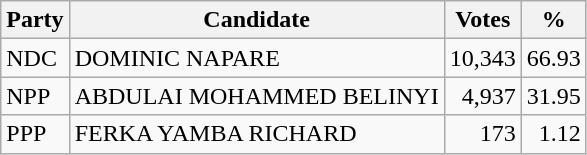<table class="wikitable">
<tr>
<th>Party</th>
<th>Candidate</th>
<th>Votes</th>
<th>%</th>
</tr>
<tr>
<td>NDC</td>
<td>DOMINIC NAPARE</td>
<td align=right>10,343</td>
<td align=right>66.93</td>
</tr>
<tr>
<td>NPP</td>
<td>ABDULAI MOHAMMED BELINYI</td>
<td align=right>4,937</td>
<td align=right>31.95</td>
</tr>
<tr>
<td>PPP</td>
<td>FERKA YAMBA RICHARD</td>
<td align=right>173</td>
<td align=right>1.12</td>
</tr>
</table>
